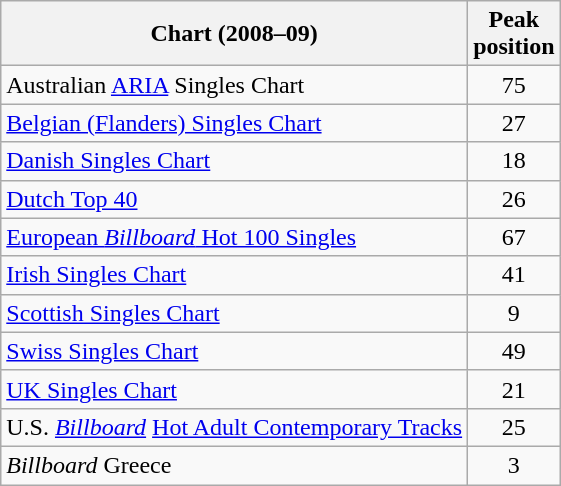<table class="wikitable sortable">
<tr>
<th scope="col">Chart (2008–09)</th>
<th scope="col">Peak<br>position</th>
</tr>
<tr>
<td>Australian <a href='#'>ARIA</a> Singles Chart</td>
<td align="center">75</td>
</tr>
<tr>
<td align="left"><a href='#'>Belgian (Flanders) Singles Chart</a></td>
<td align="center">27</td>
</tr>
<tr>
<td><a href='#'>Danish Singles Chart</a></td>
<td align="center">18</td>
</tr>
<tr>
<td><a href='#'>Dutch Top 40</a></td>
<td align="center">26</td>
</tr>
<tr>
<td><a href='#'>European <em>Billboard</em> Hot 100 Singles</a></td>
<td align="center">67</td>
</tr>
<tr>
<td><a href='#'>Irish Singles Chart</a></td>
<td align="center">41</td>
</tr>
<tr>
<td><a href='#'>Scottish Singles Chart</a></td>
<td style="text-align:center;">9</td>
</tr>
<tr>
<td><a href='#'>Swiss Singles Chart</a></td>
<td align="center">49</td>
</tr>
<tr>
<td><a href='#'>UK Singles Chart</a></td>
<td align="center">21</td>
</tr>
<tr>
<td>U.S. <em><a href='#'>Billboard</a></em> <a href='#'>Hot Adult Contemporary Tracks</a></td>
<td align="center">25</td>
</tr>
<tr>
<td><em>Billboard</em> Greece</td>
<td align="center">3</td>
</tr>
</table>
